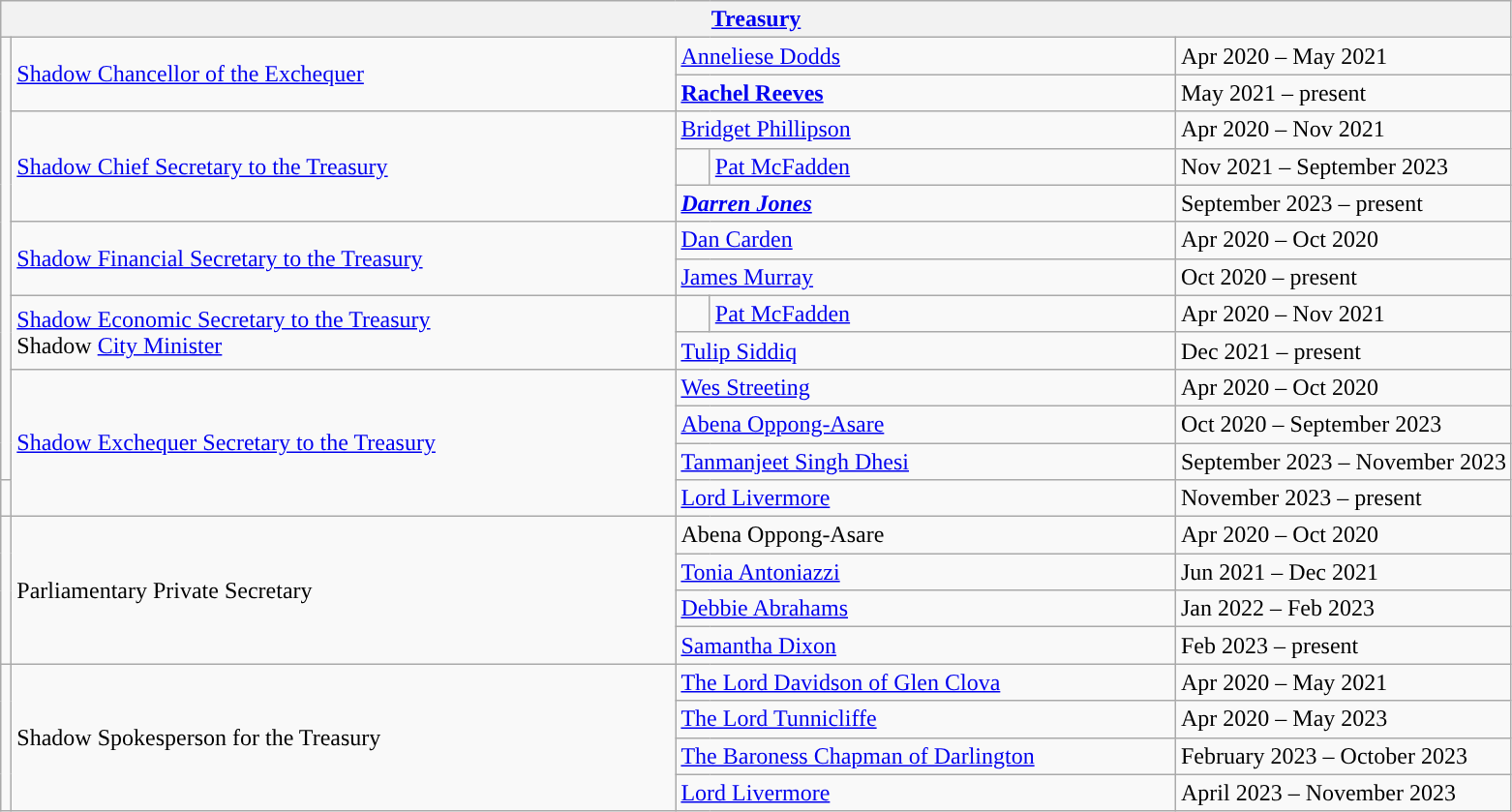<table class="wikitable">
<tr>
<th colspan="5"><a href='#'>Treasury</a></th>
</tr>
<tr>
<td rowspan="12" style="background: "></td>
<td rowspan="2" style="width: 450px;"><a href='#'>Shadow Chancellor of the Exchequer</a></td>
<td colspan="2" style="width: 337px;"><a href='#'>Anneliese Dodds</a></td>
<td>Apr 2020 – May 2021</td>
</tr>
<tr>
<td colspan="2"><strong><a href='#'>Rachel Reeves</a></strong></td>
<td>May 2021 – present</td>
</tr>
<tr>
<td rowspan="3"><a href='#'>Shadow Chief Secretary to the Treasury</a></td>
<td colspan="2"><a href='#'>Bridget Phillipson</a></td>
<td>Apr 2020 – Nov 2021</td>
</tr>
<tr>
<td style="background: "></td>
<td><a href='#'>Pat McFadden</a></td>
<td>Nov 2021 – September 2023</td>
</tr>
<tr>
<td colspan="2"><strong><em><a href='#'>Darren Jones</a></em></strong></td>
<td>September 2023 – present</td>
</tr>
<tr>
<td rowspan="2"><a href='#'>Shadow Financial Secretary to the Treasury</a></td>
<td colspan="2"><a href='#'>Dan Carden</a></td>
<td>Apr 2020 – Oct 2020</td>
</tr>
<tr>
<td colspan="2"><a href='#'>James Murray</a></td>
<td>Oct 2020 – present</td>
</tr>
<tr>
<td rowspan="2"><a href='#'>Shadow Economic Secretary to the Treasury</a><br>Shadow <a href='#'>City Minister</a></td>
<td style="background: "></td>
<td><a href='#'>Pat McFadden</a></td>
<td>Apr 2020 – Nov 2021</td>
</tr>
<tr>
<td colspan="2"><a href='#'>Tulip Siddiq</a></td>
<td>Dec 2021 – present</td>
</tr>
<tr>
<td rowspan="4"><a href='#'>Shadow Exchequer Secretary to the Treasury</a></td>
<td colspan="2"><a href='#'>Wes Streeting</a></td>
<td>Apr 2020 – Oct 2020</td>
</tr>
<tr>
<td colspan="2"><a href='#'>Abena Oppong-Asare</a></td>
<td>Oct 2020 – September 2023</td>
</tr>
<tr>
<td colspan="2"><a href='#'>Tanmanjeet Singh Dhesi</a></td>
<td>September 2023 – November 2023</td>
</tr>
<tr>
<td style="background: "></td>
<td colspan="2"><a href='#'>Lord Livermore</a></td>
<td>November 2023 – present</td>
</tr>
<tr>
<td rowspan="4" style="background: "></td>
<td rowspan="4">Parliamentary Private Secretary</td>
<td colspan="2">Abena Oppong-Asare</td>
<td>Apr 2020 – Oct 2020</td>
</tr>
<tr>
<td colspan="2"><a href='#'>Tonia Antoniazzi</a></td>
<td>Jun 2021 – Dec 2021</td>
</tr>
<tr>
<td colspan="2"><a href='#'>Debbie Abrahams</a></td>
<td>Jan 2022 – Feb 2023</td>
</tr>
<tr>
<td colspan="2"><a href='#'>Samantha Dixon</a></td>
<td>Feb 2023 – present</td>
</tr>
<tr>
<td rowspan="4" style="background: "></td>
<td rowspan="4">Shadow Spokesperson for the Treasury</td>
<td colspan="2"><a href='#'>The Lord Davidson of Glen Clova</a></td>
<td>Apr 2020 – May 2021</td>
</tr>
<tr>
<td colspan=2><a href='#'>The Lord Tunnicliffe</a></td>
<td>Apr 2020 – May 2023</td>
</tr>
<tr>
<td colspan="2"><a href='#'>The Baroness Chapman of Darlington</a></td>
<td>February 2023 – October 2023</td>
</tr>
<tr>
<td colspan="2"><a href='#'>Lord Livermore</a></td>
<td>April 2023 – November 2023</td>
</tr>
</table>
